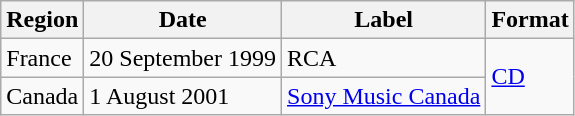<table class="wikitable">
<tr>
<th>Region</th>
<th>Date</th>
<th>Label</th>
<th>Format</th>
</tr>
<tr>
<td>France</td>
<td>20 September 1999</td>
<td>RCA</td>
<td rowspan="2"><a href='#'>CD</a></td>
</tr>
<tr>
<td>Canada</td>
<td>1 August 2001</td>
<td><a href='#'>Sony Music Canada</a></td>
</tr>
</table>
